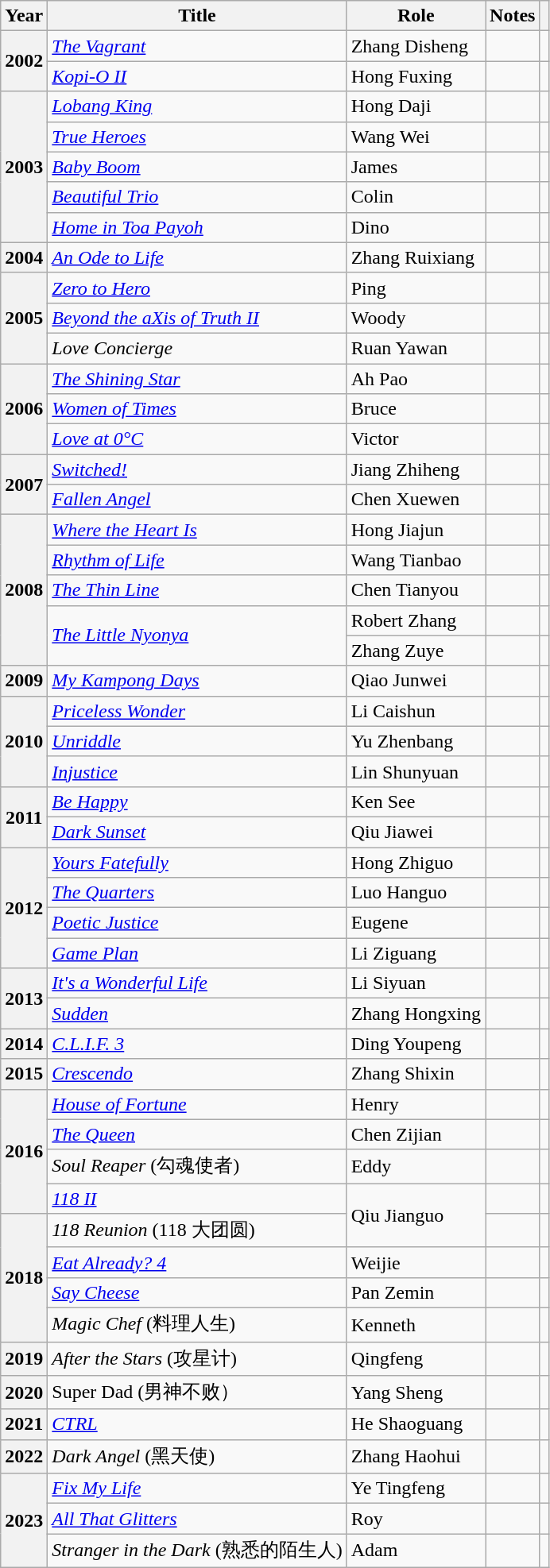<table class="wikitable sortable plainrowheaders">
<tr>
<th scope="col">Year</th>
<th scope="col">Title</th>
<th scope="col">Role</th>
<th scope="col" class="unsortable">Notes</th>
<th scope="col" class="unsortable"></th>
</tr>
<tr>
<th scope="row" rowspan="2">2002</th>
<td><em><a href='#'>The Vagrant</a></em></td>
<td>Zhang Disheng</td>
<td></td>
<td></td>
</tr>
<tr>
<td><em><a href='#'>Kopi-O II</a></em></td>
<td>Hong Fuxing</td>
<td></td>
<td></td>
</tr>
<tr>
<th scope="row" rowspan="5">2003</th>
<td><em><a href='#'>Lobang King</a></em></td>
<td>Hong Daji</td>
<td></td>
<td></td>
</tr>
<tr>
<td><em><a href='#'>True Heroes</a></em></td>
<td>Wang Wei</td>
<td></td>
<td></td>
</tr>
<tr>
<td><em><a href='#'>Baby Boom</a></em></td>
<td>James</td>
<td></td>
<td></td>
</tr>
<tr>
<td><em><a href='#'>Beautiful Trio</a></em></td>
<td>Colin</td>
<td></td>
<td></td>
</tr>
<tr>
<td><em><a href='#'>Home in Toa Payoh</a></em></td>
<td>Dino</td>
<td></td>
<td></td>
</tr>
<tr>
<th scope="row" rowspan="1">2004</th>
<td><em><a href='#'>An Ode to Life</a></em></td>
<td>Zhang Ruixiang</td>
<td></td>
<td></td>
</tr>
<tr>
<th scope="row" rowspan="3">2005</th>
<td><em><a href='#'>Zero to Hero</a></em></td>
<td>Ping</td>
<td></td>
<td></td>
</tr>
<tr>
<td><em><a href='#'>Beyond the aXis of Truth II</a></em></td>
<td>Woody</td>
<td></td>
<td></td>
</tr>
<tr>
<td><em>Love Concierge</em></td>
<td>Ruan Yawan</td>
<td></td>
<td></td>
</tr>
<tr>
<th scope="row" rowspan=3>2006</th>
<td><em><a href='#'>The Shining Star</a></em></td>
<td>Ah Pao</td>
<td></td>
<td></td>
</tr>
<tr>
<td><em><a href='#'>Women of Times</a></em></td>
<td>Bruce</td>
<td></td>
<td></td>
</tr>
<tr>
<td><em><a href='#'>Love at 0°C</a></em></td>
<td>Victor</td>
<td></td>
<td></td>
</tr>
<tr>
<th scope="row" rowspan="2">2007</th>
<td><em><a href='#'>Switched!</a></em></td>
<td>Jiang Zhiheng</td>
<td></td>
<td></td>
</tr>
<tr>
<td><em><a href='#'>Fallen Angel</a></em></td>
<td>Chen Xuewen</td>
<td></td>
<td></td>
</tr>
<tr>
<th scope="row" rowspan="5">2008</th>
<td><em><a href='#'>Where the Heart Is</a></em></td>
<td>Hong Jiajun</td>
<td></td>
<td></td>
</tr>
<tr>
<td><em><a href='#'>Rhythm of Life</a></em></td>
<td>Wang Tianbao</td>
<td></td>
<td></td>
</tr>
<tr>
<td><em><a href='#'>The Thin Line</a></em></td>
<td>Chen Tianyou</td>
<td></td>
<td></td>
</tr>
<tr>
<td rowspan="2"><em><a href='#'>The Little Nyonya</a></em></td>
<td>Robert Zhang</td>
<td></td>
<td></td>
</tr>
<tr>
<td>Zhang Zuye</td>
<td></td>
<td></td>
</tr>
<tr>
<th scope="row">2009</th>
<td><em><a href='#'>My Kampong Days</a></em></td>
<td>Qiao Junwei</td>
<td></td>
<td></td>
</tr>
<tr>
<th scope="row" rowspan="3">2010</th>
<td><em><a href='#'>Priceless Wonder</a></em></td>
<td>Li Caishun</td>
<td></td>
<td></td>
</tr>
<tr>
<td><em><a href='#'>Unriddle</a></em></td>
<td>Yu Zhenbang</td>
<td></td>
<td></td>
</tr>
<tr>
<td><em><a href='#'>Injustice</a></em></td>
<td>Lin Shunyuan</td>
<td></td>
<td></td>
</tr>
<tr>
<th scope="row" rowspan="2">2011</th>
<td><em><a href='#'>Be Happy</a></em></td>
<td>Ken See</td>
<td></td>
<td></td>
</tr>
<tr>
<td><em><a href='#'>Dark Sunset</a></em></td>
<td>Qiu Jiawei</td>
<td></td>
<td></td>
</tr>
<tr>
<th scope="row" rowspan="4">2012</th>
<td><em><a href='#'>Yours Fatefully</a></em></td>
<td>Hong Zhiguo</td>
<td></td>
<td></td>
</tr>
<tr>
<td><em><a href='#'>The Quarters</a></em></td>
<td>Luo Hanguo</td>
<td></td>
<td></td>
</tr>
<tr>
<td><em><a href='#'>Poetic Justice</a></em></td>
<td>Eugene</td>
<td></td>
<td></td>
</tr>
<tr>
<td><em><a href='#'>Game Plan</a></em></td>
<td>Li Ziguang</td>
<td></td>
<td></td>
</tr>
<tr>
<th scope="row" rowspan="2">2013</th>
<td><em><a href='#'>It's a Wonderful Life</a></em></td>
<td>Li Siyuan</td>
<td></td>
<td></td>
</tr>
<tr>
<td><em><a href='#'>Sudden</a></em></td>
<td>Zhang Hongxing</td>
<td></td>
<td></td>
</tr>
<tr>
<th scope="row" rowspan="1">2014</th>
<td><em><a href='#'>C.L.I.F. 3</a></em></td>
<td>Ding Youpeng</td>
<td></td>
<td></td>
</tr>
<tr>
<th scope="row" rowspan="1">2015</th>
<td><em><a href='#'>Crescendo</a></em></td>
<td>Zhang Shixin</td>
<td></td>
<td></td>
</tr>
<tr>
<th scope="row" rowspan="4">2016</th>
<td><em><a href='#'>House of Fortune</a></em></td>
<td>Henry</td>
<td></td>
<td></td>
</tr>
<tr>
<td><em><a href='#'>The Queen</a></em></td>
<td>Chen Zijian</td>
<td></td>
<td></td>
</tr>
<tr>
<td><em>Soul Reaper</em> (勾魂使者)</td>
<td>Eddy</td>
<td></td>
<td></td>
</tr>
<tr>
<td><em><a href='#'>118 II</a></em></td>
<td rowspan="2">Qiu Jianguo</td>
<td></td>
<td></td>
</tr>
<tr>
<th scope="row" rowspan="4">2018</th>
<td><em>118 Reunion</em> (118 大团圆)</td>
<td></td>
<td></td>
</tr>
<tr>
<td><em><a href='#'>Eat Already? 4</a></em></td>
<td>Weijie</td>
<td></td>
<td></td>
</tr>
<tr>
<td><em><a href='#'>Say Cheese</a></em></td>
<td>Pan Zemin</td>
<td></td>
<td></td>
</tr>
<tr>
<td><em>Magic Chef</em> (料理人生)</td>
<td>Kenneth</td>
<td></td>
<td></td>
</tr>
<tr>
<th scope="row" rowspan=1>2019</th>
<td><em>After the Stars</em> (攻星计)</td>
<td>Qingfeng</td>
<td></td>
<td></td>
</tr>
<tr>
<th scope="row" rowspan=1>2020</th>
<td>Super Dad (男神不败）</td>
<td>Yang Sheng</td>
<td></td>
<td></td>
</tr>
<tr>
<th scope="row">2021</th>
<td><em><a href='#'>CTRL</a></em></td>
<td>He Shaoguang</td>
<td></td>
<td></td>
</tr>
<tr>
<th scope="row" rowspan=1>2022</th>
<td><em>Dark Angel</em> (黑天使)</td>
<td>Zhang Haohui</td>
<td></td>
<td></td>
</tr>
<tr>
<th scope="row" rowspan=3>2023</th>
<td><em><a href='#'>Fix My Life</a></em></td>
<td>Ye Tingfeng</td>
<td></td>
<td></td>
</tr>
<tr>
<td><em><a href='#'>All That Glitters</a></em></td>
<td>Roy</td>
<td></td>
<td></td>
</tr>
<tr>
<td><em>Stranger in the Dark</em> (熟悉的陌生人)</td>
<td>Adam</td>
<td></td>
<td></td>
</tr>
</table>
